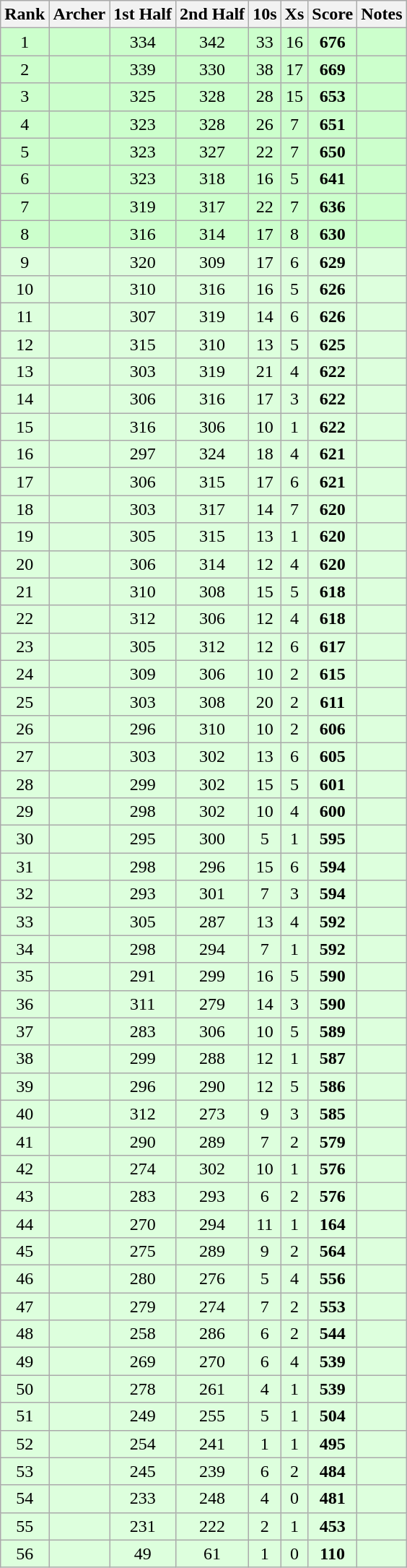<table class="wikitable sortable" style="font-size:100%; text-align:center;">
<tr>
<th>Rank</th>
<th>Archer</th>
<th>1st Half</th>
<th>2nd Half</th>
<th>10s</th>
<th>Xs</th>
<th>Score</th>
<th>Notes</th>
</tr>
<tr bgcolor="#ccffcc">
<td>1</td>
<td align="left"></td>
<td>334</td>
<td>342</td>
<td>33</td>
<td>16</td>
<td><strong>676</strong></td>
<td></td>
</tr>
<tr bgcolor="#ccffcc">
<td>2</td>
<td align="left"></td>
<td>339</td>
<td>330</td>
<td>38</td>
<td>17</td>
<td><strong>669</strong></td>
<td></td>
</tr>
<tr bgcolor="#ccffcc">
<td>3</td>
<td align="left"></td>
<td>325</td>
<td>328</td>
<td>28</td>
<td>15</td>
<td><strong>653</strong></td>
<td></td>
</tr>
<tr bgcolor="#ccffcc">
<td>4</td>
<td align="left"></td>
<td>323</td>
<td>328</td>
<td>26</td>
<td>7</td>
<td><strong>651</strong></td>
<td></td>
</tr>
<tr bgcolor="#ccffcc">
<td>5</td>
<td align="left"></td>
<td>323</td>
<td>327</td>
<td>22</td>
<td>7</td>
<td><strong>650</strong></td>
<td></td>
</tr>
<tr bgcolor="#ccffcc">
<td>6</td>
<td align="left"></td>
<td>323</td>
<td>318</td>
<td>16</td>
<td>5</td>
<td><strong>641</strong></td>
<td></td>
</tr>
<tr bgcolor="#ccffcc">
<td>7</td>
<td align="left"></td>
<td>319</td>
<td>317</td>
<td>22</td>
<td>7</td>
<td><strong>636</strong></td>
<td></td>
</tr>
<tr bgcolor="#ccffcc">
<td>8</td>
<td align="left"></td>
<td>316</td>
<td>314</td>
<td>17</td>
<td>8</td>
<td><strong>630</strong></td>
<td></td>
</tr>
<tr bgcolor="#ddffdd">
<td>9</td>
<td align="left"></td>
<td>320</td>
<td>309</td>
<td>17</td>
<td>6</td>
<td><strong>629</strong></td>
<td></td>
</tr>
<tr bgcolor="#ddffdd">
<td>10</td>
<td align="left"></td>
<td>310</td>
<td>316</td>
<td>16</td>
<td>5</td>
<td><strong>626</strong></td>
<td></td>
</tr>
<tr bgcolor="#ddffdd">
<td>11</td>
<td align="left"></td>
<td>307</td>
<td>319</td>
<td>14</td>
<td>6</td>
<td><strong>626</strong></td>
<td></td>
</tr>
<tr bgcolor="#ddffdd">
<td>12</td>
<td align="left"></td>
<td>315</td>
<td>310</td>
<td>13</td>
<td>5</td>
<td><strong>625</strong></td>
<td></td>
</tr>
<tr bgcolor="#ddffdd">
<td>13</td>
<td align="left"></td>
<td>303</td>
<td>319</td>
<td>21</td>
<td>4</td>
<td><strong>622</strong></td>
<td></td>
</tr>
<tr bgcolor="#ddffdd">
<td>14</td>
<td align="left"></td>
<td>306</td>
<td>316</td>
<td>17</td>
<td>3</td>
<td><strong>622</strong></td>
<td></td>
</tr>
<tr bgcolor="#ddffdd">
<td>15</td>
<td align="left"></td>
<td>316</td>
<td>306</td>
<td>10</td>
<td>1</td>
<td><strong>622</strong></td>
<td></td>
</tr>
<tr bgcolor="#ddffdd">
<td>16</td>
<td align="left"></td>
<td>297</td>
<td>324</td>
<td>18</td>
<td>4</td>
<td><strong>621</strong></td>
<td></td>
</tr>
<tr bgcolor="#ddffdd">
<td>17</td>
<td align="left"></td>
<td>306</td>
<td>315</td>
<td>17</td>
<td>6</td>
<td><strong>621</strong></td>
<td></td>
</tr>
<tr bgcolor="#ddffdd">
<td>18</td>
<td align="left"></td>
<td>303</td>
<td>317</td>
<td>14</td>
<td>7</td>
<td><strong>620</strong></td>
<td></td>
</tr>
<tr bgcolor="#ddffdd">
<td>19</td>
<td align="left"></td>
<td>305</td>
<td>315</td>
<td>13</td>
<td>1</td>
<td><strong>620</strong></td>
<td></td>
</tr>
<tr bgcolor="#ddffdd">
<td>20</td>
<td align="left"></td>
<td>306</td>
<td>314</td>
<td>12</td>
<td>4</td>
<td><strong>620</strong></td>
<td></td>
</tr>
<tr bgcolor="#ddffdd">
<td>21</td>
<td align="left"></td>
<td>310</td>
<td>308</td>
<td>15</td>
<td>5</td>
<td><strong>618</strong></td>
<td></td>
</tr>
<tr bgcolor="#ddffdd">
<td>22</td>
<td align="left"></td>
<td>312</td>
<td>306</td>
<td>12</td>
<td>4</td>
<td><strong>618</strong></td>
<td></td>
</tr>
<tr bgcolor="#ddffdd">
<td>23</td>
<td align="left"></td>
<td>305</td>
<td>312</td>
<td>12</td>
<td>6</td>
<td><strong>617</strong></td>
<td></td>
</tr>
<tr bgcolor="#ddffdd">
<td>24</td>
<td align="left"></td>
<td>309</td>
<td>306</td>
<td>10</td>
<td>2</td>
<td><strong>615</strong></td>
<td></td>
</tr>
<tr bgcolor="#ddffdd">
<td>25</td>
<td align="left"></td>
<td>303</td>
<td>308</td>
<td>20</td>
<td>2</td>
<td><strong>611</strong></td>
<td></td>
</tr>
<tr bgcolor="#ddffdd">
<td>26</td>
<td align="left"></td>
<td>296</td>
<td>310</td>
<td>10</td>
<td>2</td>
<td><strong>606</strong></td>
<td></td>
</tr>
<tr bgcolor="#ddffdd">
<td>27</td>
<td align="left"></td>
<td>303</td>
<td>302</td>
<td>13</td>
<td>6</td>
<td><strong>605</strong></td>
<td></td>
</tr>
<tr bgcolor="#ddffdd">
<td>28</td>
<td align="left"></td>
<td>299</td>
<td>302</td>
<td>15</td>
<td>5</td>
<td><strong>601</strong></td>
<td></td>
</tr>
<tr bgcolor="#ddffdd">
<td>29</td>
<td align="left"></td>
<td>298</td>
<td>302</td>
<td>10</td>
<td>4</td>
<td><strong>600</strong></td>
<td></td>
</tr>
<tr bgcolor="#ddffdd">
<td>30</td>
<td align="left"></td>
<td>295</td>
<td>300</td>
<td>5</td>
<td>1</td>
<td><strong>595</strong></td>
<td></td>
</tr>
<tr bgcolor="#ddffdd">
<td>31</td>
<td align="left"></td>
<td>298</td>
<td>296</td>
<td>15</td>
<td>6</td>
<td><strong>594</strong></td>
<td></td>
</tr>
<tr bgcolor="#ddffdd">
<td>32</td>
<td align="left"></td>
<td>293</td>
<td>301</td>
<td>7</td>
<td>3</td>
<td><strong>594</strong></td>
<td></td>
</tr>
<tr bgcolor="#ddffdd">
<td>33</td>
<td align="left"></td>
<td>305</td>
<td>287</td>
<td>13</td>
<td>4</td>
<td><strong>592</strong></td>
<td></td>
</tr>
<tr bgcolor="#ddffdd">
<td>34</td>
<td align="left"></td>
<td>298</td>
<td>294</td>
<td>7</td>
<td>1</td>
<td><strong>592</strong></td>
<td></td>
</tr>
<tr bgcolor="#ddffdd">
<td>35</td>
<td align="left"></td>
<td>291</td>
<td>299</td>
<td>16</td>
<td>5</td>
<td><strong>590</strong></td>
<td></td>
</tr>
<tr bgcolor="#ddffdd">
<td>36</td>
<td align="left"></td>
<td>311</td>
<td>279</td>
<td>14</td>
<td>3</td>
<td><strong>590</strong></td>
<td></td>
</tr>
<tr bgcolor="#ddffdd">
<td>37</td>
<td align="left"></td>
<td>283</td>
<td>306</td>
<td>10</td>
<td>5</td>
<td><strong>589</strong></td>
<td></td>
</tr>
<tr bgcolor="#ddffdd">
<td>38</td>
<td align="left"></td>
<td>299</td>
<td>288</td>
<td>12</td>
<td>1</td>
<td><strong>587</strong></td>
<td></td>
</tr>
<tr bgcolor="#ddffdd">
<td>39</td>
<td align="left"></td>
<td>296</td>
<td>290</td>
<td>12</td>
<td>5</td>
<td><strong>586</strong></td>
<td></td>
</tr>
<tr bgcolor="#ddffdd">
<td>40</td>
<td align="left"></td>
<td>312</td>
<td>273</td>
<td>9</td>
<td>3</td>
<td><strong>585</strong></td>
<td></td>
</tr>
<tr bgcolor="#ddffdd">
<td>41</td>
<td align="left"></td>
<td>290</td>
<td>289</td>
<td>7</td>
<td>2</td>
<td><strong>579</strong></td>
<td></td>
</tr>
<tr bgcolor="#ddffdd">
<td>42</td>
<td align="left"></td>
<td>274</td>
<td>302</td>
<td>10</td>
<td>1</td>
<td><strong>576</strong></td>
<td></td>
</tr>
<tr bgcolor="#ddffdd">
<td>43</td>
<td align="left"></td>
<td>283</td>
<td>293</td>
<td>6</td>
<td>2</td>
<td><strong>576</strong></td>
<td></td>
</tr>
<tr bgcolor="#ddffdd">
<td>44</td>
<td align="left"></td>
<td>270</td>
<td>294</td>
<td>11</td>
<td>1</td>
<td><strong>164</strong></td>
<td></td>
</tr>
<tr bgcolor="#ddffdd">
<td>45</td>
<td align="left"></td>
<td>275</td>
<td>289</td>
<td>9</td>
<td>2</td>
<td><strong>564</strong></td>
<td></td>
</tr>
<tr bgcolor="#ddffdd">
<td>46</td>
<td align="left"></td>
<td>280</td>
<td>276</td>
<td>5</td>
<td>4</td>
<td><strong>556</strong></td>
<td></td>
</tr>
<tr bgcolor="#ddffdd">
<td>47</td>
<td align="left"></td>
<td>279</td>
<td>274</td>
<td>7</td>
<td>2</td>
<td><strong>553</strong></td>
<td></td>
</tr>
<tr bgcolor="#ddffdd">
<td>48</td>
<td align="left"></td>
<td>258</td>
<td>286</td>
<td>6</td>
<td>2</td>
<td><strong>544</strong></td>
<td></td>
</tr>
<tr bgcolor="#ddffdd">
<td>49</td>
<td align="left"></td>
<td>269</td>
<td>270</td>
<td>6</td>
<td>4</td>
<td><strong>539</strong></td>
<td></td>
</tr>
<tr bgcolor="#ddffdd">
<td>50</td>
<td align="left"></td>
<td>278</td>
<td>261</td>
<td>4</td>
<td>1</td>
<td><strong>539</strong></td>
<td></td>
</tr>
<tr bgcolor="#ddffdd">
<td>51</td>
<td align="left"></td>
<td>249</td>
<td>255</td>
<td>5</td>
<td>1</td>
<td><strong>504</strong></td>
<td></td>
</tr>
<tr bgcolor="#ddffdd">
<td>52</td>
<td align="left"></td>
<td>254</td>
<td>241</td>
<td>1</td>
<td>1</td>
<td><strong>495</strong></td>
<td></td>
</tr>
<tr bgcolor="#ddffdd">
<td>53</td>
<td align="left"></td>
<td>245</td>
<td>239</td>
<td>6</td>
<td>2</td>
<td><strong>484</strong></td>
<td></td>
</tr>
<tr bgcolor="#ddffdd">
<td>54</td>
<td align="left"></td>
<td>233</td>
<td>248</td>
<td>4</td>
<td>0</td>
<td><strong>481</strong></td>
<td></td>
</tr>
<tr bgcolor="#ddffdd">
<td>55</td>
<td align="left"></td>
<td>231</td>
<td>222</td>
<td>2</td>
<td>1</td>
<td><strong>453</strong></td>
<td></td>
</tr>
<tr bgcolor="#ddffdd">
<td>56</td>
<td align="left"></td>
<td>49</td>
<td>61</td>
<td>1</td>
<td>0</td>
<td><strong>110</strong></td>
<td></td>
</tr>
</table>
